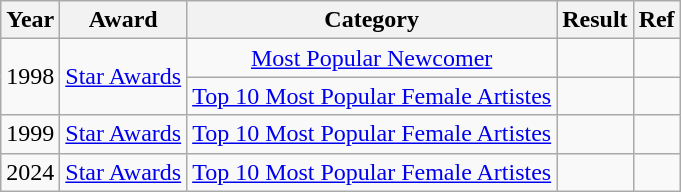<table class="wikitable sortable" style="text-align: center;">
<tr>
<th>Year</th>
<th>Award</th>
<th>Category</th>
<th>Result</th>
<th>Ref</th>
</tr>
<tr>
<td rowspan="2">1998</td>
<td rowspan="2"><a href='#'>Star Awards</a></td>
<td><a href='#'>Most Popular Newcomer</a></td>
<td></td>
<td></td>
</tr>
<tr>
<td><a href='#'>Top 10 Most Popular Female Artistes</a></td>
<td></td>
<td></td>
</tr>
<tr>
<td>1999</td>
<td><a href='#'>Star Awards</a></td>
<td><a href='#'>Top 10 Most Popular Female Artistes</a></td>
<td></td>
</tr>
<tr>
<td>2024</td>
<td><a href='#'>Star Awards</a></td>
<td><a href='#'>Top 10 Most Popular Female Artistes</a></td>
<td></td>
<td></td>
</tr>
</table>
